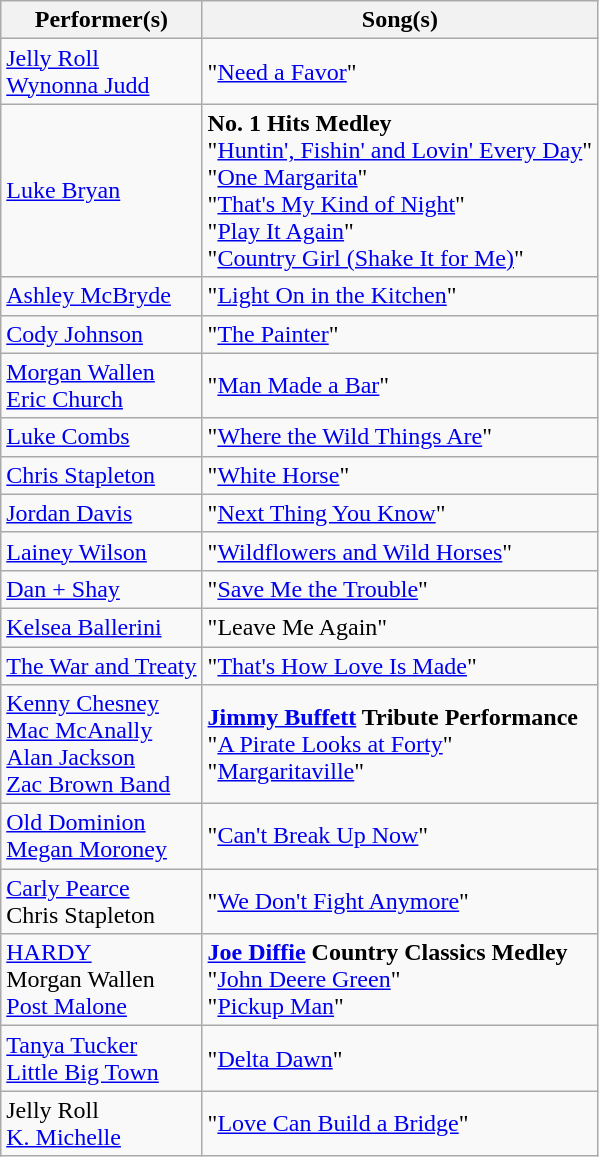<table class="wikitable">
<tr>
<th>Performer(s)</th>
<th>Song(s)</th>
</tr>
<tr>
<td><a href='#'>Jelly Roll</a><br><a href='#'>Wynonna Judd</a></td>
<td>"<a href='#'>Need a Favor</a>"</td>
</tr>
<tr>
<td><a href='#'>Luke Bryan</a></td>
<td><strong>No. 1 Hits Medley</strong><br>"<a href='#'>Huntin', Fishin' and Lovin' Every Day</a>"<br>"<a href='#'>One Margarita</a>"<br>"<a href='#'>That's My Kind of Night</a>"<br>"<a href='#'>Play It Again</a>"<br>"<a href='#'>Country Girl (Shake It for Me)</a>"</td>
</tr>
<tr>
<td><a href='#'>Ashley McBryde</a></td>
<td>"<a href='#'>Light On in the Kitchen</a>"</td>
</tr>
<tr>
<td><a href='#'>Cody Johnson</a></td>
<td>"<a href='#'>The Painter</a>"</td>
</tr>
<tr>
<td><a href='#'>Morgan Wallen</a><br><a href='#'>Eric Church</a></td>
<td>"<a href='#'>Man Made a Bar</a>"</td>
</tr>
<tr>
<td><a href='#'>Luke Combs</a></td>
<td>"<a href='#'>Where the Wild Things Are</a>"</td>
</tr>
<tr>
<td><a href='#'>Chris Stapleton</a></td>
<td>"<a href='#'>White Horse</a>"</td>
</tr>
<tr>
<td><a href='#'>Jordan Davis</a></td>
<td>"<a href='#'>Next Thing You Know</a>"</td>
</tr>
<tr>
<td><a href='#'>Lainey Wilson</a></td>
<td>"<a href='#'>Wildflowers and Wild Horses</a>"</td>
</tr>
<tr>
<td><a href='#'>Dan + Shay</a></td>
<td>"<a href='#'>Save Me the Trouble</a>"</td>
</tr>
<tr>
<td><a href='#'>Kelsea Ballerini</a></td>
<td>"Leave Me Again"</td>
</tr>
<tr>
<td><a href='#'>The War and Treaty</a></td>
<td>"<a href='#'>That's How Love Is Made</a>"</td>
</tr>
<tr>
<td><a href='#'>Kenny Chesney</a><br><a href='#'>Mac McAnally</a><br><a href='#'>Alan Jackson</a><br><a href='#'>Zac Brown Band</a></td>
<td><strong><a href='#'>Jimmy Buffett</a> Tribute Performance</strong><br>"<a href='#'>A Pirate Looks at Forty</a>"<br>"<a href='#'>Margaritaville</a>"</td>
</tr>
<tr>
<td><a href='#'>Old Dominion</a><br><a href='#'>Megan Moroney</a></td>
<td>"<a href='#'>Can't Break Up Now</a>"</td>
</tr>
<tr>
<td><a href='#'>Carly Pearce</a><br>Chris Stapleton</td>
<td>"<a href='#'>We Don't Fight Anymore</a>"</td>
</tr>
<tr>
<td><a href='#'>HARDY</a><br>Morgan Wallen<br><a href='#'>Post Malone</a></td>
<td><strong><a href='#'>Joe Diffie</a> Country Classics Medley</strong><br>"<a href='#'>John Deere Green</a>"<br>"<a href='#'>Pickup Man</a>"</td>
</tr>
<tr>
<td><a href='#'>Tanya Tucker</a><br><a href='#'>Little Big Town</a></td>
<td>"<a href='#'>Delta Dawn</a>"</td>
</tr>
<tr>
<td>Jelly Roll<br><a href='#'>K. Michelle</a></td>
<td>"<a href='#'>Love Can Build a Bridge</a>"</td>
</tr>
</table>
